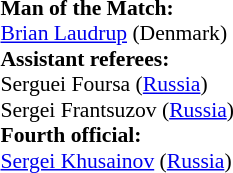<table style="width:100%; font-size:90%;">
<tr>
<td><br><strong>Man of the Match:</strong>
<br><a href='#'>Brian Laudrup</a> (Denmark)<br><strong>Assistant referees:</strong>
<br>Serguei Foursa (<a href='#'>Russia</a>)
<br>Sergei Frantsuzov (<a href='#'>Russia</a>)
<br><strong>Fourth official:</strong>
<br><a href='#'>Sergei Khusainov</a> (<a href='#'>Russia</a>)</td>
</tr>
</table>
